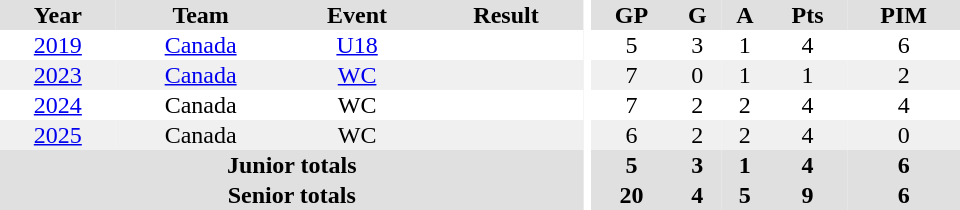<table border="0" cellpadding="1" cellspacing="0" ID="Table3" style="text-align:center; width:40em">
<tr ALIGN="center" bgcolor="#e0e0e0">
<th>Year</th>
<th>Team</th>
<th>Event</th>
<th>Result</th>
<th rowspan="99" bgcolor="#ffffff"></th>
<th>GP</th>
<th>G</th>
<th>A</th>
<th>Pts</th>
<th>PIM</th>
</tr>
<tr>
<td><a href='#'>2019</a></td>
<td><a href='#'>Canada</a></td>
<td><a href='#'>U18</a></td>
<td></td>
<td>5</td>
<td>3</td>
<td>1</td>
<td>4</td>
<td>6</td>
</tr>
<tr bgcolor="#f0f0f0">
<td><a href='#'>2023</a></td>
<td><a href='#'>Canada</a></td>
<td><a href='#'>WC</a></td>
<td></td>
<td>7</td>
<td>0</td>
<td>1</td>
<td>1</td>
<td>2</td>
</tr>
<tr>
<td><a href='#'>2024</a></td>
<td>Canada</td>
<td>WC</td>
<td></td>
<td>7</td>
<td>2</td>
<td>2</td>
<td>4</td>
<td>4</td>
</tr>
<tr bgcolor="#f0f0f0">
<td><a href='#'>2025</a></td>
<td>Canada</td>
<td>WC</td>
<td></td>
<td>6</td>
<td>2</td>
<td>2</td>
<td>4</td>
<td>0</td>
</tr>
<tr bgcolor="#e0e0e0">
<th colspan="4">Junior totals</th>
<th>5</th>
<th>3</th>
<th>1</th>
<th>4</th>
<th>6</th>
</tr>
<tr bgcolor="#e0e0e0">
<th colspan="4">Senior totals</th>
<th>20</th>
<th>4</th>
<th>5</th>
<th>9</th>
<th>6</th>
</tr>
</table>
